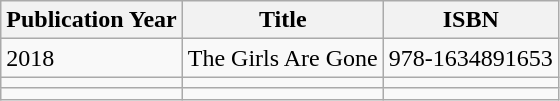<table class="wikitable">
<tr>
<th>Publication Year</th>
<th>Title</th>
<th>ISBN</th>
</tr>
<tr>
<td>2018</td>
<td>The Girls Are Gone</td>
<td>978-1634891653</td>
</tr>
<tr>
<td></td>
<td></td>
<td></td>
</tr>
<tr>
<td></td>
<td></td>
<td></td>
</tr>
</table>
